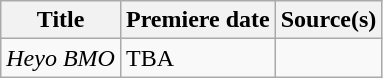<table class="wikitable sortable">
<tr>
<th>Title</th>
<th>Premiere date</th>
<th>Source(s)</th>
</tr>
<tr>
<td><em>Heyo BMO</em></td>
<td>TBA</td>
<td></td>
</tr>
</table>
